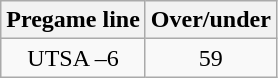<table class="wikitable">
<tr align="center">
<th style=>Pregame line</th>
<th style=>Over/under</th>
</tr>
<tr align="center">
<td>UTSA –6</td>
<td>59</td>
</tr>
</table>
